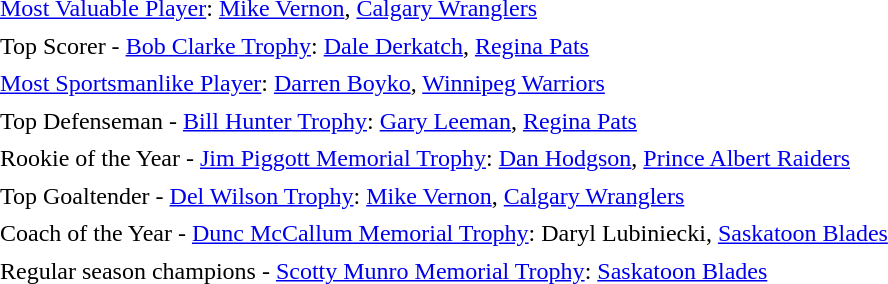<table cellpadding="3" cellspacing="1">
<tr>
<td><a href='#'>Most Valuable Player</a>: <a href='#'>Mike Vernon</a>, <a href='#'>Calgary Wranglers</a></td>
</tr>
<tr>
<td>Top Scorer - <a href='#'>Bob Clarke Trophy</a>: <a href='#'>Dale Derkatch</a>, <a href='#'>Regina Pats</a></td>
</tr>
<tr>
<td><a href='#'>Most Sportsmanlike Player</a>: <a href='#'>Darren Boyko</a>, <a href='#'>Winnipeg Warriors</a></td>
</tr>
<tr>
<td>Top Defenseman - <a href='#'>Bill Hunter Trophy</a>: <a href='#'>Gary Leeman</a>, <a href='#'>Regina Pats</a></td>
</tr>
<tr>
<td>Rookie of the Year - <a href='#'>Jim Piggott Memorial Trophy</a>: <a href='#'>Dan Hodgson</a>, <a href='#'>Prince Albert Raiders</a></td>
</tr>
<tr>
<td>Top Goaltender - <a href='#'>Del Wilson Trophy</a>: <a href='#'>Mike Vernon</a>, <a href='#'>Calgary Wranglers</a></td>
</tr>
<tr>
<td>Coach of the Year - <a href='#'>Dunc McCallum Memorial Trophy</a>: Daryl Lubiniecki, <a href='#'>Saskatoon Blades</a></td>
</tr>
<tr>
<td>Regular season champions - <a href='#'>Scotty Munro Memorial Trophy</a>: <a href='#'>Saskatoon Blades</a></td>
</tr>
</table>
